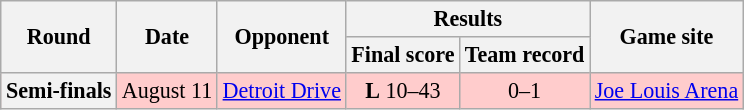<table class="wikitable" style="font-size: 92%;" "align=center">
<tr>
<th rowspan="2">Round</th>
<th rowspan="2">Date</th>
<th rowspan="2">Opponent</th>
<th colspan="2">Results</th>
<th rowspan="2">Game site</th>
</tr>
<tr>
<th>Final score</th>
<th>Team record</th>
</tr>
<tr style="background:#fcc">
<th>Semi-finals</th>
<td style="text-align:center;">August 11</td>
<td style="text-align:center;"><a href='#'>Detroit Drive</a></td>
<td style="text-align:center;"><strong>L</strong> 10–43</td>
<td style="text-align:center;">0–1</td>
<td style="text-align:center;"><a href='#'>Joe Louis Arena</a></td>
</tr>
</table>
